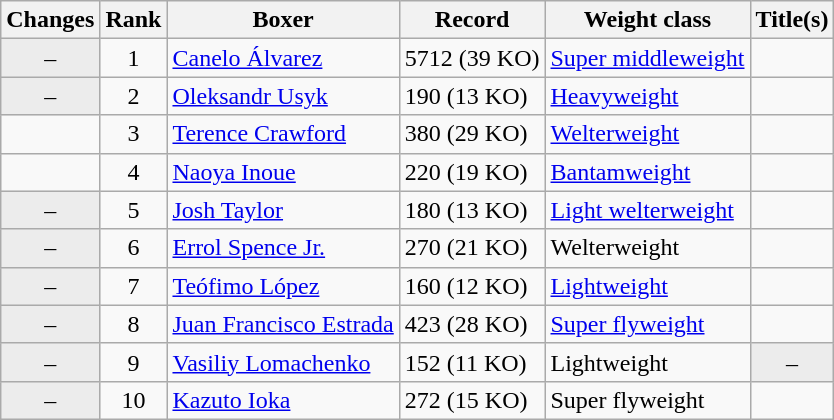<table class="wikitable ">
<tr>
<th>Changes</th>
<th>Rank</th>
<th>Boxer</th>
<th>Record</th>
<th>Weight class</th>
<th>Title(s)</th>
</tr>
<tr>
<td align=center bgcolor=#ECECEC>–</td>
<td align=center>1</td>
<td><a href='#'>Canelo Álvarez</a></td>
<td>5712 (39 KO)</td>
<td><a href='#'>Super middleweight</a></td>
<td></td>
</tr>
<tr>
<td align=center bgcolor=#ECECEC>–</td>
<td align=center>2</td>
<td><a href='#'>Oleksandr Usyk</a></td>
<td>190 (13 KO)</td>
<td><a href='#'>Heavyweight</a></td>
<td></td>
</tr>
<tr>
<td align=center></td>
<td align=center>3</td>
<td><a href='#'>Terence Crawford</a></td>
<td>380 (29 KO)</td>
<td><a href='#'>Welterweight</a></td>
<td></td>
</tr>
<tr>
<td align=center></td>
<td align=center>4</td>
<td><a href='#'>Naoya Inoue</a></td>
<td>220 (19 KO)</td>
<td><a href='#'>Bantamweight</a></td>
<td></td>
</tr>
<tr>
<td align=center bgcolor=#ECECEC>–</td>
<td align=center>5</td>
<td><a href='#'>Josh Taylor</a></td>
<td>180 (13 KO)</td>
<td><a href='#'>Light welterweight</a></td>
<td></td>
</tr>
<tr>
<td align=center bgcolor=#ECECEC>–</td>
<td align=center>6</td>
<td><a href='#'>Errol Spence Jr.</a></td>
<td>270 (21 KO)</td>
<td>Welterweight</td>
<td></td>
</tr>
<tr>
<td align=center bgcolor=#ECECEC>–</td>
<td align=center>7</td>
<td><a href='#'>Teófimo López</a></td>
<td>160 (12 KO)</td>
<td><a href='#'>Lightweight</a></td>
<td></td>
</tr>
<tr>
<td align=center bgcolor=#ECECEC>–</td>
<td align=center>8</td>
<td><a href='#'>Juan Francisco Estrada</a></td>
<td>423 (28 KO)</td>
<td><a href='#'>Super flyweight</a></td>
<td></td>
</tr>
<tr>
<td align=center bgcolor=#ECECEC>–</td>
<td align=center>9</td>
<td><a href='#'>Vasiliy Lomachenko</a></td>
<td>152 (11 KO)</td>
<td>Lightweight</td>
<td align=center bgcolor=#ECECEC data-sort-value="Z">–</td>
</tr>
<tr>
<td align=center bgcolor=#ECECEC>–</td>
<td align=center>10</td>
<td><a href='#'>Kazuto Ioka</a></td>
<td>272 (15 KO)</td>
<td>Super flyweight</td>
<td></td>
</tr>
</table>
